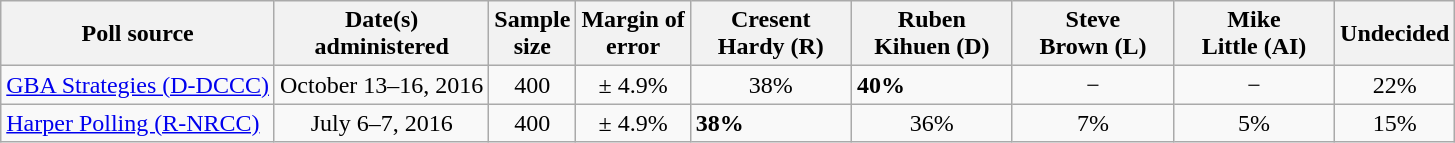<table class="wikitable">
<tr>
<th>Poll source</th>
<th>Date(s)<br>administered</th>
<th>Sample<br>size</th>
<th>Margin of<br>error</th>
<th style="width:100px;">Cresent<br>Hardy (R)</th>
<th style="width:100px;">Ruben<br>Kihuen (D)</th>
<th style="width:100px;">Steve<br>Brown (L)</th>
<th style="width:100px;">Mike<br>Little (AI)</th>
<th>Undecided</th>
</tr>
<tr>
<td><a href='#'>GBA Strategies (D-DCCC)</a></td>
<td align=center>October 13–16, 2016</td>
<td align=center>400</td>
<td align=center>± 4.9%</td>
<td align=center>38%</td>
<td><strong>40%</strong></td>
<td align=center>−</td>
<td align=center>−</td>
<td align=center>22%</td>
</tr>
<tr>
<td><a href='#'>Harper Polling (R-NRCC)</a></td>
<td align=center>July 6–7, 2016</td>
<td align=center>400</td>
<td align=center>± 4.9%</td>
<td><strong>38%</strong></td>
<td align=center>36%</td>
<td align=center>7%</td>
<td align=center>5%</td>
<td align=center>15%</td>
</tr>
</table>
